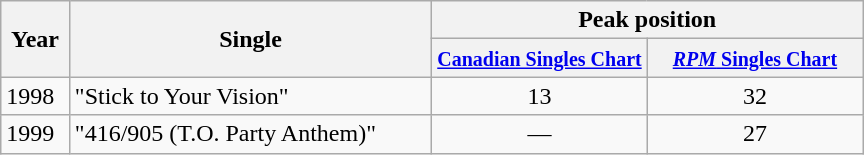<table class="wikitable">
<tr>
<th rowspan="2" align="center"><strong>Year</strong></th>
<th rowspan="2" align="center"><strong>Single</strong></th>
<th colspan="4" align="center"><strong>Peak position</strong></th>
</tr>
<tr>
<th width="25%"><small><a href='#'>Canadian Singles Chart</a></small></th>
<th width="25%"><small><a href='#'><em>RPM</em> Singles Chart</a></small></th>
</tr>
<tr>
<td>1998</td>
<td>"Stick to Your Vision"</td>
<td align="center" valign="top">13</td>
<td align="center" valign="top">32</td>
</tr>
<tr>
<td>1999</td>
<td>"416/905 (T.O. Party Anthem)"</td>
<td align="center" valign="top">—</td>
<td align="center" valign="top">27</td>
</tr>
</table>
